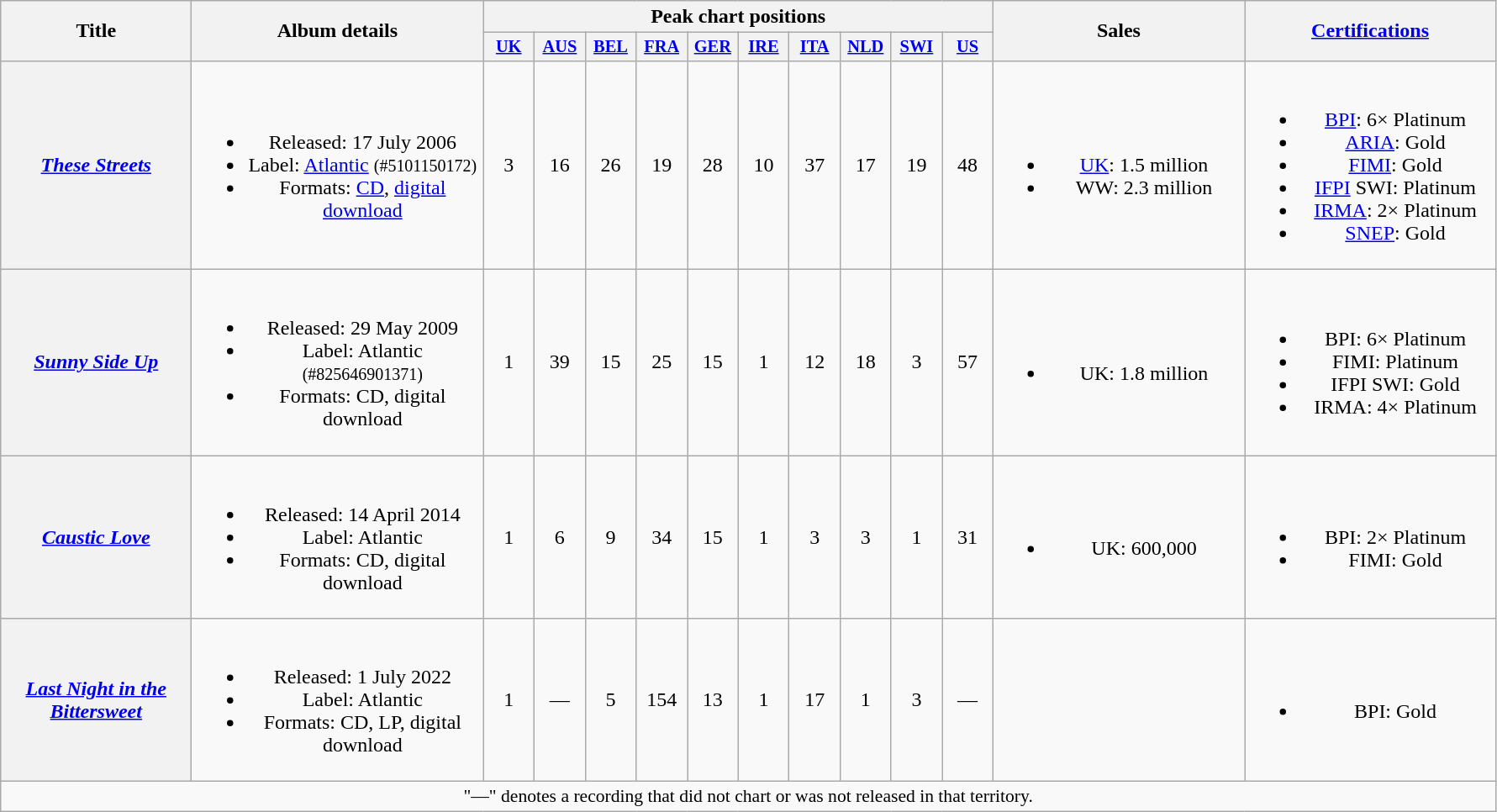<table class="wikitable plainrowheaders" style="text-align:center;" border="1">
<tr>
<th scope="col" rowspan="2" style="width:9em;">Title</th>
<th scope="col" rowspan="2" style="width:14em;">Album details</th>
<th scope="col" colspan="10">Peak chart positions</th>
<th scope="col" rowspan="2" style="width:12em;">Sales</th>
<th scope="col" rowspan="2" style="width:12em;"><a href='#'>Certifications</a></th>
</tr>
<tr>
<th scope="col" style="width:2.5em;font-size:85%;"><a href='#'>UK</a><br></th>
<th scope="col" style="width:2.5em;font-size:85%;"><a href='#'>AUS</a><br></th>
<th scope="col" style="width:2.5em;font-size:85%;"><a href='#'>BEL</a><br></th>
<th scope="col" style="width:2.5em;font-size:85%;"><a href='#'>FRA</a><br></th>
<th scope="col" style="width:2.5em;font-size:85%;"><a href='#'>GER</a><br></th>
<th scope="col" style="width:2.5em;font-size:85%;"><a href='#'>IRE</a><br></th>
<th scope="col" style="width:2.5em;font-size:85%;"><a href='#'>ITA</a><br></th>
<th scope="col" style="width:2.5em;font-size:85%;"><a href='#'>NLD</a><br></th>
<th scope="col" style="width:2.5em;font-size:85%;"><a href='#'>SWI</a><br></th>
<th scope="col" style="width:2.5em;font-size:85%;"><a href='#'>US</a><br></th>
</tr>
<tr>
<th scope="row"><em><a href='#'>These Streets</a></em></th>
<td><br><ul><li>Released: 17 July 2006</li><li>Label: <a href='#'>Atlantic</a> <small>(#5101150172)</small></li><li>Formats: <a href='#'>CD</a>, <a href='#'>digital download</a></li></ul></td>
<td>3</td>
<td>16</td>
<td>26</td>
<td>19</td>
<td>28</td>
<td>10</td>
<td>37</td>
<td>17</td>
<td>19</td>
<td>48</td>
<td><br><ul><li><a href='#'>UK</a>: 1.5 million</li><li>WW: 2.3 million</li></ul></td>
<td><br><ul><li><a href='#'>BPI</a>: 6× Platinum</li><li><a href='#'>ARIA</a>: Gold</li><li><a href='#'>FIMI</a>: Gold</li><li><a href='#'>IFPI</a> SWI: Platinum</li><li><a href='#'>IRMA</a>: 2× Platinum</li><li><a href='#'>SNEP</a>: Gold</li></ul></td>
</tr>
<tr>
<th scope="row"><em><a href='#'>Sunny Side Up</a></em></th>
<td><br><ul><li>Released: 29 May 2009</li><li>Label: Atlantic <small>(#825646901371)</small></li><li>Formats: CD, digital download</li></ul></td>
<td>1</td>
<td>39</td>
<td>15</td>
<td>25</td>
<td>15</td>
<td>1</td>
<td>12</td>
<td>18</td>
<td>3</td>
<td>57</td>
<td><br><ul><li>UK: 1.8 million</li></ul></td>
<td><br><ul><li>BPI: 6× Platinum</li><li>FIMI: Platinum</li><li>IFPI SWI: Gold</li><li>IRMA: 4× Platinum</li></ul></td>
</tr>
<tr>
<th scope="row"><em><a href='#'>Caustic Love</a></em></th>
<td><br><ul><li>Released: 14 April 2014</li><li>Label: Atlantic</li><li>Formats: CD, digital download</li></ul></td>
<td>1</td>
<td>6</td>
<td>9</td>
<td>34</td>
<td>15</td>
<td>1</td>
<td>3</td>
<td>3</td>
<td>1</td>
<td>31</td>
<td><br><ul><li>UK: 600,000</li></ul></td>
<td><br><ul><li>BPI: 2× Platinum</li><li>FIMI: Gold</li></ul></td>
</tr>
<tr>
<th scope="row"><em><a href='#'>Last Night in the Bittersweet</a></em></th>
<td><br><ul><li>Released: 1 July 2022</li><li>Label: Atlantic</li><li>Formats: CD, LP, digital download</li></ul></td>
<td>1</td>
<td>—</td>
<td>5</td>
<td>154</td>
<td>13</td>
<td>1</td>
<td>17</td>
<td>1</td>
<td>3</td>
<td>—</td>
<td></td>
<td><br><ul><li>BPI: Gold</li></ul></td>
</tr>
<tr>
<td colspan="17" style="font-size:90%">"—" denotes a recording that did not chart or was not released in that territory.</td>
</tr>
</table>
